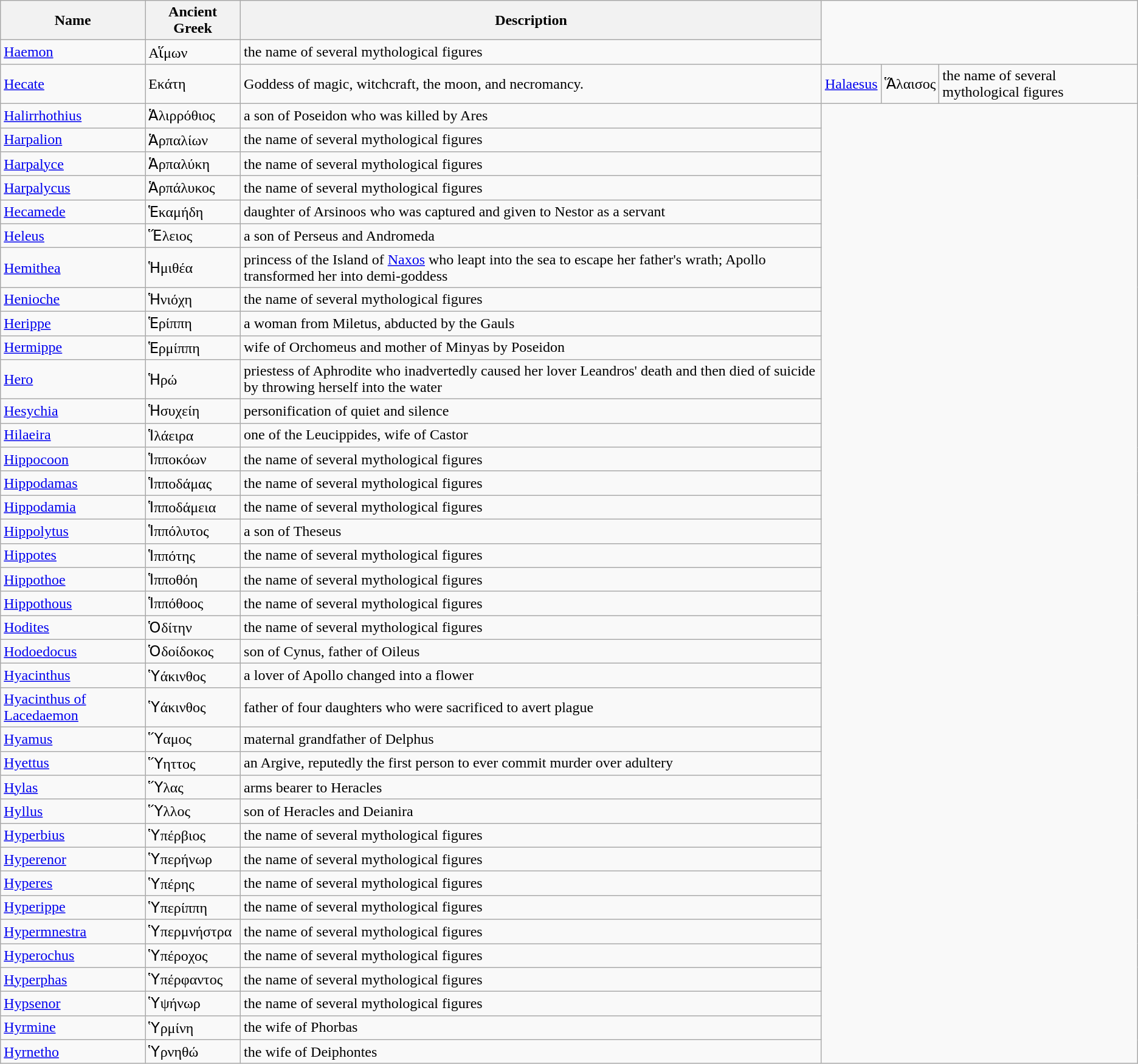<table class="wikitable">
<tr>
<th>Name</th>
<th>Ancient Greek</th>
<th>Description</th>
</tr>
<tr>
<td><a href='#'>Haemon</a></td>
<td>Αἵμων</td>
<td>the name of several mythological figures</td>
</tr>
<tr>
<td><a href='#'>Hecate</a></td>
<td>Εκάτη</td>
<td>Goddess of magic, witchcraft, the moon, and necromancy.</td>
<td><a href='#'>Halaesus</a></td>
<td>Ἅλαισος</td>
<td>the name of several mythological figures</td>
</tr>
<tr>
<td><a href='#'>Halirrhothius</a></td>
<td>Ἁλιρρόθιος</td>
<td>a son of Poseidon who was killed by Ares</td>
</tr>
<tr>
<td><a href='#'>Harpalion</a></td>
<td>Ἁρπαλίων</td>
<td>the name of several mythological figures</td>
</tr>
<tr>
<td><a href='#'>Harpalyce</a></td>
<td>Ἁρπαλύκη</td>
<td>the name of several mythological figures</td>
</tr>
<tr>
<td><a href='#'>Harpalycus</a></td>
<td>Ἁρπάλυκος</td>
<td>the name of several mythological figures</td>
</tr>
<tr>
<td><a href='#'>Hecamede</a></td>
<td>Ἑκαμήδη</td>
<td>daughter of Arsinoos who was captured and given to Nestor as a servant</td>
</tr>
<tr>
<td><a href='#'>Heleus</a></td>
<td>Ἕλειος</td>
<td>a son of Perseus and Andromeda</td>
</tr>
<tr>
<td><a href='#'>Hemithea</a></td>
<td>Ἡμιθέα</td>
<td>princess of the Island of <a href='#'>Naxos</a> who leapt into the sea to escape her father's wrath; Apollo transformed her into demi-goddess</td>
</tr>
<tr>
<td><a href='#'>Henioche</a></td>
<td>Ἡνιόχη</td>
<td>the name of several mythological figures</td>
</tr>
<tr>
<td><a href='#'>Herippe</a></td>
<td>Ἑρίππη</td>
<td>a woman from Miletus, abducted by the Gauls</td>
</tr>
<tr>
<td><a href='#'>Hermippe</a></td>
<td>Ἑρμίππη</td>
<td>wife of Orchomeus and mother of Minyas by Poseidon</td>
</tr>
<tr>
<td><a href='#'>Hero</a></td>
<td>Ἡρώ</td>
<td>priestess of Aphrodite who inadvertedly caused her lover Leandros' death and then died of suicide by throwing herself into the water</td>
</tr>
<tr>
<td><a href='#'>Hesychia</a></td>
<td>Ἡσυχείη</td>
<td>personification of quiet and silence</td>
</tr>
<tr>
<td><a href='#'>Hilaeira</a></td>
<td>Ἱλάειρα</td>
<td>one of the Leucippides, wife of Castor</td>
</tr>
<tr>
<td><a href='#'>Hippocoon</a></td>
<td>Ἱπποκόων</td>
<td>the name of several mythological figures</td>
</tr>
<tr>
<td><a href='#'>Hippodamas</a></td>
<td>Ἱπποδάμας</td>
<td>the name of several mythological figures</td>
</tr>
<tr>
<td><a href='#'>Hippodamia</a></td>
<td>Ἱπποδάμεια</td>
<td>the name of several mythological figures</td>
</tr>
<tr>
<td><a href='#'>Hippolytus</a></td>
<td>Ἱππόλυτος</td>
<td>a son of Theseus</td>
</tr>
<tr>
<td><a href='#'>Hippotes</a></td>
<td>Ἱππότης</td>
<td>the name of several mythological figures</td>
</tr>
<tr>
<td><a href='#'>Hippothoe</a></td>
<td>Ἱπποθόη</td>
<td>the name of several mythological figures</td>
</tr>
<tr>
<td><a href='#'>Hippothous</a></td>
<td>Ἱππόθοος</td>
<td>the name of several mythological figures</td>
</tr>
<tr>
<td><a href='#'>Hodites</a></td>
<td>Ὁδίτην</td>
<td>the name of several mythological figures</td>
</tr>
<tr>
<td><a href='#'>Hodoedocus</a></td>
<td>Ὁδοίδοκος</td>
<td>son of Cynus, father of Oileus</td>
</tr>
<tr>
<td><a href='#'>Hyacinthus</a></td>
<td>Ὑάκινθος</td>
<td>a lover of Apollo changed into a flower</td>
</tr>
<tr>
<td><a href='#'>Hyacinthus of Lacedaemon</a></td>
<td>Ὑάκινθος</td>
<td>father of four daughters who were sacrificed to avert plague</td>
</tr>
<tr>
<td><a href='#'>Hyamus</a></td>
<td>Ὕαμος</td>
<td>maternal grandfather of Delphus</td>
</tr>
<tr>
<td><a href='#'>Hyettus</a></td>
<td>Ὕηττος</td>
<td>an Argive, reputedly the first person to ever commit murder over adultery</td>
</tr>
<tr>
<td><a href='#'>Hylas</a></td>
<td>Ὕλας</td>
<td>arms bearer to Heracles</td>
</tr>
<tr>
<td><a href='#'>Hyllus</a></td>
<td>Ὕλλος</td>
<td>son of Heracles and Deianira</td>
</tr>
<tr>
<td><a href='#'>Hyperbius</a></td>
<td>Ὑπέρβιος</td>
<td>the name of several mythological figures</td>
</tr>
<tr>
<td><a href='#'>Hyperenor</a></td>
<td>Ὑπερήνωρ</td>
<td>the name of several mythological figures</td>
</tr>
<tr>
<td><a href='#'>Hyperes</a></td>
<td>Ὑπέρης</td>
<td>the name of several mythological figures</td>
</tr>
<tr>
<td><a href='#'>Hyperippe</a></td>
<td>Ὑπερίππη</td>
<td>the name of several mythological figures</td>
</tr>
<tr>
<td><a href='#'>Hypermnestra</a></td>
<td>Ὑπερμνήστρα</td>
<td>the name of several mythological figures</td>
</tr>
<tr>
<td><a href='#'>Hyperochus</a></td>
<td>Ὑπέροχος</td>
<td>the name of several mythological figures</td>
</tr>
<tr>
<td><a href='#'>Hyperphas</a></td>
<td>Ὑπέρφαντος</td>
<td>the name of several mythological figures</td>
</tr>
<tr>
<td><a href='#'>Hypsenor</a></td>
<td>Ὑψήνωρ</td>
<td>the name of several mythological figures</td>
</tr>
<tr>
<td><a href='#'>Hyrmine</a></td>
<td>Ὑρμίνη</td>
<td>the wife of Phorbas</td>
</tr>
<tr>
<td><a href='#'>Hyrnetho</a></td>
<td>Ὑρνηθώ</td>
<td>the wife of Deiphontes</td>
</tr>
</table>
